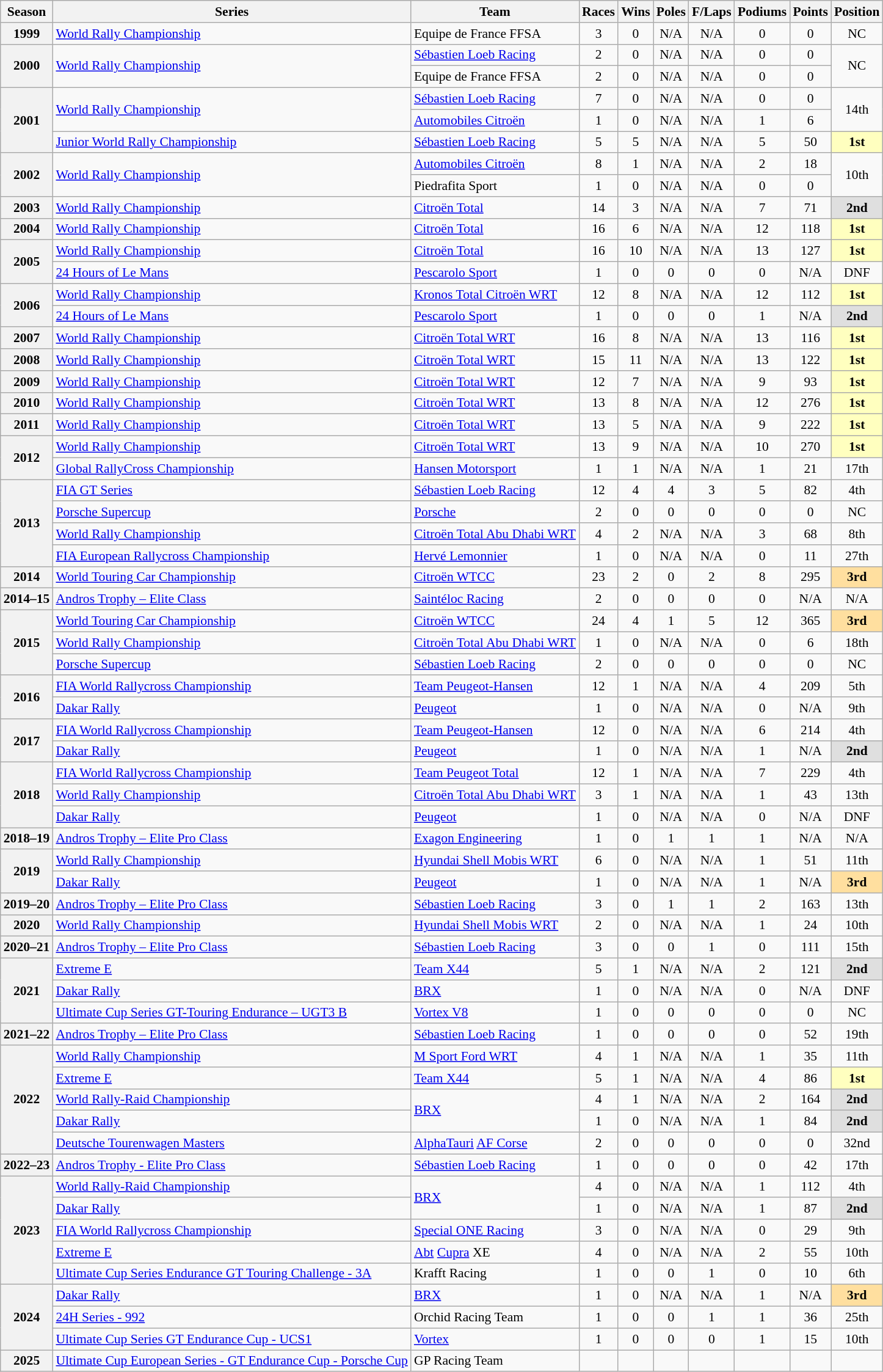<table class="wikitable" style="font-size: 90%; text-align:center">
<tr>
<th>Season</th>
<th>Series</th>
<th>Team</th>
<th>Races</th>
<th>Wins</th>
<th>Poles</th>
<th>F/Laps</th>
<th>Podiums</th>
<th>Points</th>
<th>Position</th>
</tr>
<tr>
<th>1999</th>
<td align=left><a href='#'>World Rally Championship</a></td>
<td align=left>Equipe de France FFSA</td>
<td>3</td>
<td>0</td>
<td>N/A</td>
<td>N/A</td>
<td>0</td>
<td>0</td>
<td>NC</td>
</tr>
<tr>
<th rowspan=2>2000</th>
<td rowspan=2 style="text-align:left;"><a href='#'>World Rally Championship</a></td>
<td style="text-align:left;"><a href='#'>Sébastien Loeb Racing</a></td>
<td>2</td>
<td>0</td>
<td>N/A</td>
<td>N/A</td>
<td>0</td>
<td>0</td>
<td rowspan=2>NC</td>
</tr>
<tr>
<td style="text-align:left;">Equipe de France FFSA</td>
<td>2</td>
<td>0</td>
<td>N/A</td>
<td>N/A</td>
<td>0</td>
<td>0</td>
</tr>
<tr>
<th rowspan=3>2001</th>
<td rowspan=2 style="text-align:left;"><a href='#'>World Rally Championship</a></td>
<td style="text-align:left;"><a href='#'>Sébastien Loeb Racing</a></td>
<td>7</td>
<td>0</td>
<td>N/A</td>
<td>N/A</td>
<td>0</td>
<td>0</td>
<td rowspan=2>14th</td>
</tr>
<tr>
<td style="text-align:left;"><a href='#'>Automobiles Citroën</a></td>
<td>1</td>
<td>0</td>
<td>N/A</td>
<td>N/A</td>
<td>1</td>
<td>6</td>
</tr>
<tr>
<td align=left><a href='#'>Junior World Rally Championship</a></td>
<td style="text-align:left;"><a href='#'>Sébastien Loeb Racing</a></td>
<td>5</td>
<td>5</td>
<td>N/A</td>
<td>N/A</td>
<td>5</td>
<td>50</td>
<td style="background:#FFFFBF;"><strong>1st</strong></td>
</tr>
<tr>
<th rowspan=2>2002</th>
<td rowspan=2 style="text-align:left;"><a href='#'>World Rally Championship</a></td>
<td style="text-align:left;"><a href='#'>Automobiles Citroën</a></td>
<td>8</td>
<td>1</td>
<td>N/A</td>
<td>N/A</td>
<td>2</td>
<td>18</td>
<td rowspan="2">10th</td>
</tr>
<tr>
<td style="text-align:left;">Piedrafita Sport</td>
<td>1</td>
<td>0</td>
<td>N/A</td>
<td>N/A</td>
<td>0</td>
<td>0</td>
</tr>
<tr>
<th>2003</th>
<td align=left><a href='#'>World Rally Championship</a></td>
<td align=left><a href='#'>Citroën Total</a></td>
<td>14</td>
<td>3</td>
<td>N/A</td>
<td>N/A</td>
<td>7</td>
<td>71</td>
<td style="background:#dfdfdf;"><strong>2nd</strong></td>
</tr>
<tr>
<th>2004</th>
<td align=left><a href='#'>World Rally Championship</a></td>
<td align=left><a href='#'>Citroën Total</a></td>
<td>16</td>
<td>6</td>
<td>N/A</td>
<td>N/A</td>
<td>12</td>
<td>118</td>
<td style="background:#FFFFBF;"><strong>1st</strong></td>
</tr>
<tr>
<th rowspan=2>2005</th>
<td align=left><a href='#'>World Rally Championship</a></td>
<td align=left><a href='#'>Citroën Total</a></td>
<td>16</td>
<td>10</td>
<td>N/A</td>
<td>N/A</td>
<td>13</td>
<td>127</td>
<td style="background:#FFFFBF;"><strong>1st</strong></td>
</tr>
<tr>
<td style="text-align:left;"><a href='#'>24 Hours of Le Mans</a></td>
<td style="text-align:left;"><a href='#'>Pescarolo Sport</a></td>
<td>1</td>
<td>0</td>
<td>0</td>
<td>0</td>
<td>0</td>
<td>N/A</td>
<td>DNF</td>
</tr>
<tr>
<th rowspan=2>2006</th>
<td align=left><a href='#'>World Rally Championship</a></td>
<td align=left><a href='#'>Kronos Total Citroën WRT</a></td>
<td>12</td>
<td>8</td>
<td>N/A</td>
<td>N/A</td>
<td>12</td>
<td>112</td>
<td style="background:#FFFFBF;"><strong>1st</strong></td>
</tr>
<tr>
<td style="text-align:left;"><a href='#'>24 Hours of Le Mans</a></td>
<td style="text-align:left;"><a href='#'>Pescarolo Sport</a></td>
<td>1</td>
<td>0</td>
<td>0</td>
<td>0</td>
<td>1</td>
<td>N/A</td>
<td style="background:#dfdfdf;"><strong>2nd</strong></td>
</tr>
<tr>
<th>2007</th>
<td align=left><a href='#'>World Rally Championship</a></td>
<td align=left><a href='#'>Citroën Total WRT</a></td>
<td>16</td>
<td>8</td>
<td>N/A</td>
<td>N/A</td>
<td>13</td>
<td>116</td>
<td style="background:#FFFFBF;"><strong>1st</strong></td>
</tr>
<tr>
<th>2008</th>
<td align=left><a href='#'>World Rally Championship</a></td>
<td align=left><a href='#'>Citroën Total WRT</a></td>
<td>15</td>
<td>11</td>
<td>N/A</td>
<td>N/A</td>
<td>13</td>
<td>122</td>
<td style="background:#FFFFBF;"><strong>1st</strong></td>
</tr>
<tr>
<th>2009</th>
<td align=left><a href='#'>World Rally Championship</a></td>
<td align=left><a href='#'>Citroën Total WRT</a></td>
<td>12</td>
<td>7</td>
<td>N/A</td>
<td>N/A</td>
<td>9</td>
<td>93</td>
<td style="background:#FFFFBF;"><strong>1st</strong></td>
</tr>
<tr>
<th>2010</th>
<td align=left><a href='#'>World Rally Championship</a></td>
<td align=left><a href='#'>Citroën Total WRT</a></td>
<td>13</td>
<td>8</td>
<td>N/A</td>
<td>N/A</td>
<td>12</td>
<td>276</td>
<td style="background:#FFFFBF;"><strong>1st</strong></td>
</tr>
<tr>
<th>2011</th>
<td align=left><a href='#'>World Rally Championship</a></td>
<td align=left><a href='#'>Citroën Total WRT</a></td>
<td>13</td>
<td>5</td>
<td>N/A</td>
<td>N/A</td>
<td>9</td>
<td>222</td>
<td style="background:#FFFFBF;"><strong>1st</strong></td>
</tr>
<tr>
<th rowspan=2>2012</th>
<td align=left><a href='#'>World Rally Championship</a></td>
<td align=left><a href='#'>Citroën Total WRT</a></td>
<td>13</td>
<td>9</td>
<td>N/A</td>
<td>N/A</td>
<td>10</td>
<td>270</td>
<td style="background:#FFFFBF;"><strong>1st</strong></td>
</tr>
<tr>
<td align=left><a href='#'>Global RallyCross Championship</a></td>
<td align=left><a href='#'>Hansen Motorsport</a></td>
<td>1</td>
<td>1</td>
<td>N/A</td>
<td>N/A</td>
<td>1</td>
<td>21</td>
<td>17th</td>
</tr>
<tr>
<th rowspan=4>2013</th>
<td align=left><a href='#'>FIA GT Series</a></td>
<td align=left><a href='#'>Sébastien Loeb Racing</a></td>
<td>12</td>
<td>4</td>
<td>4</td>
<td>3</td>
<td>5</td>
<td>82</td>
<td>4th</td>
</tr>
<tr>
<td align=left><a href='#'>Porsche Supercup</a></td>
<td align=left><a href='#'>Porsche</a></td>
<td>2</td>
<td>0</td>
<td>0</td>
<td>0</td>
<td>0</td>
<td>0</td>
<td>NC</td>
</tr>
<tr>
<td align=left><a href='#'>World Rally Championship</a></td>
<td align=left><a href='#'>Citroën Total Abu Dhabi WRT</a></td>
<td>4</td>
<td>2</td>
<td>N/A</td>
<td>N/A</td>
<td>3</td>
<td>68</td>
<td>8th</td>
</tr>
<tr>
<td align=left><a href='#'>FIA European Rallycross Championship</a></td>
<td align=left><a href='#'>Hervé Lemonnier</a></td>
<td>1</td>
<td>0</td>
<td>N/A</td>
<td>N/A</td>
<td>0</td>
<td>11</td>
<td>27th</td>
</tr>
<tr>
<th>2014</th>
<td align=left><a href='#'>World Touring Car Championship</a></td>
<td align=left><a href='#'>Citroën WTCC</a></td>
<td>23</td>
<td>2</td>
<td>0</td>
<td>2</td>
<td>8</td>
<td>295</td>
<td style="background:#FFDF9F;"><strong>3rd</strong></td>
</tr>
<tr>
<th nowrap>2014–15</th>
<td align=left><a href='#'>Andros Trophy – Elite Class</a></td>
<td align=left><a href='#'>Saintéloc Racing</a></td>
<td>2</td>
<td>0</td>
<td>0</td>
<td>0</td>
<td>0</td>
<td>N/A</td>
<td>N/A</td>
</tr>
<tr>
<th rowspan=3>2015</th>
<td align=left><a href='#'>World Touring Car Championship</a></td>
<td align=left><a href='#'>Citroën WTCC</a></td>
<td>24</td>
<td>4</td>
<td>1</td>
<td>5</td>
<td>12</td>
<td>365</td>
<td style="background:#FFDF9F;"><strong>3rd</strong></td>
</tr>
<tr>
<td align=left><a href='#'>World Rally Championship</a></td>
<td align=left nowrap><a href='#'>Citroën Total Abu Dhabi WRT</a></td>
<td>1</td>
<td>0</td>
<td>N/A</td>
<td>N/A</td>
<td>0</td>
<td>6</td>
<td>18th</td>
</tr>
<tr>
<td align=left><a href='#'>Porsche Supercup</a></td>
<td align=left><a href='#'>Sébastien Loeb Racing</a></td>
<td>2</td>
<td>0</td>
<td>0</td>
<td>0</td>
<td>0</td>
<td>0</td>
<td>NC</td>
</tr>
<tr>
<th rowspan=2>2016</th>
<td align=left><a href='#'>FIA World Rallycross Championship</a></td>
<td align=left><a href='#'>Team Peugeot-Hansen</a></td>
<td>12</td>
<td>1</td>
<td>N/A</td>
<td>N/A</td>
<td>4</td>
<td>209</td>
<td>5th</td>
</tr>
<tr>
<td align=left><a href='#'>Dakar Rally</a></td>
<td align=left><a href='#'>Peugeot</a></td>
<td>1</td>
<td>0</td>
<td>N/A</td>
<td>N/A</td>
<td>0</td>
<td>N/A</td>
<td>9th</td>
</tr>
<tr>
<th rowspan=2>2017</th>
<td align=left><a href='#'>FIA World Rallycross Championship</a></td>
<td align=left><a href='#'>Team Peugeot-Hansen</a></td>
<td>12</td>
<td>0</td>
<td>N/A</td>
<td>N/A</td>
<td>6</td>
<td>214</td>
<td>4th</td>
</tr>
<tr>
<td align=left><a href='#'>Dakar Rally</a></td>
<td align=left><a href='#'>Peugeot</a></td>
<td>1</td>
<td>0</td>
<td>N/A</td>
<td>N/A</td>
<td>1</td>
<td>N/A</td>
<td style="background:#DFDFDF;"><strong>2nd</strong></td>
</tr>
<tr>
<th rowspan=3>2018</th>
<td align=left><a href='#'>FIA World Rallycross Championship</a></td>
<td align=left><a href='#'>Team Peugeot Total</a></td>
<td>12</td>
<td>1</td>
<td>N/A</td>
<td>N/A</td>
<td>7</td>
<td>229</td>
<td>4th</td>
</tr>
<tr>
<td align=left><a href='#'>World Rally Championship</a></td>
<td align=left><a href='#'>Citroën Total Abu Dhabi WRT</a></td>
<td>3</td>
<td>1</td>
<td>N/A</td>
<td>N/A</td>
<td>1</td>
<td>43</td>
<td>13th</td>
</tr>
<tr>
<td align=left><a href='#'>Dakar Rally</a></td>
<td align=left><a href='#'>Peugeot</a></td>
<td>1</td>
<td>0</td>
<td>N/A</td>
<td>N/A</td>
<td>0</td>
<td>N/A</td>
<td>DNF</td>
</tr>
<tr>
<th>2018–19</th>
<td align=left><a href='#'>Andros Trophy – Elite Pro Class</a></td>
<td align=left><a href='#'>Exagon Engineering</a></td>
<td>1</td>
<td>0</td>
<td>1</td>
<td>1</td>
<td>1</td>
<td>N/A</td>
<td>N/A</td>
</tr>
<tr>
<th rowspan=2>2019</th>
<td align=left><a href='#'>World Rally Championship</a></td>
<td align=left><a href='#'>Hyundai Shell Mobis WRT</a></td>
<td>6</td>
<td>0</td>
<td>N/A</td>
<td>N/A</td>
<td>1</td>
<td>51</td>
<td>11th</td>
</tr>
<tr>
<td align=left><a href='#'>Dakar Rally</a></td>
<td align=left><a href='#'>Peugeot</a></td>
<td>1</td>
<td>0</td>
<td>N/A</td>
<td>N/A</td>
<td>1</td>
<td>N/A</td>
<td style="background:#FFDF9F;"><strong>3rd</strong></td>
</tr>
<tr>
<th>2019–20</th>
<td align=left><a href='#'>Andros Trophy – Elite Pro Class</a></td>
<td align=left><a href='#'>Sébastien Loeb Racing</a></td>
<td>3</td>
<td>0</td>
<td>1</td>
<td>1</td>
<td>2</td>
<td>163</td>
<td>13th</td>
</tr>
<tr>
<th>2020</th>
<td align=left><a href='#'>World Rally Championship</a></td>
<td align=left><a href='#'>Hyundai Shell Mobis WRT</a></td>
<td>2</td>
<td>0</td>
<td>N/A</td>
<td>N/A</td>
<td>1</td>
<td>24</td>
<td>10th</td>
</tr>
<tr>
<th>2020–21</th>
<td align=left><a href='#'>Andros Trophy – Elite Pro Class</a></td>
<td align=left><a href='#'>Sébastien Loeb Racing</a></td>
<td>3</td>
<td>0</td>
<td>0</td>
<td>1</td>
<td>0</td>
<td>111</td>
<td>15th</td>
</tr>
<tr>
<th rowspan=3>2021</th>
<td align=left><a href='#'>Extreme E</a></td>
<td align=left><a href='#'>Team X44</a></td>
<td>5</td>
<td>1</td>
<td>N/A</td>
<td>N/A</td>
<td>2</td>
<td>121</td>
<td style="background:#DFDFDF;"><strong>2nd</strong></td>
</tr>
<tr>
<td align=left><a href='#'>Dakar Rally</a></td>
<td align=left><a href='#'>BRX</a></td>
<td>1</td>
<td>0</td>
<td>N/A</td>
<td>N/A</td>
<td>0</td>
<td>N/A</td>
<td>DNF</td>
</tr>
<tr>
<td align=left><a href='#'>Ultimate Cup Series GT-Touring Endurance – UGT3 B</a></td>
<td align=left><a href='#'>Vortex V8</a></td>
<td>1</td>
<td>0</td>
<td>0</td>
<td>0</td>
<td>0</td>
<td>0</td>
<td>NC</td>
</tr>
<tr>
<th>2021–22</th>
<td align=left><a href='#'>Andros Trophy – Elite Pro Class</a></td>
<td align=left><a href='#'>Sébastien Loeb Racing</a></td>
<td>1</td>
<td>0</td>
<td>0</td>
<td>0</td>
<td>0</td>
<td>52</td>
<td>19th</td>
</tr>
<tr>
<th rowspan=5>2022</th>
<td align=left><a href='#'>World Rally Championship</a></td>
<td align=left><a href='#'>M Sport Ford WRT</a></td>
<td>4</td>
<td>1</td>
<td>N/A</td>
<td>N/A</td>
<td>1</td>
<td>35</td>
<td>11th</td>
</tr>
<tr>
<td align=left><a href='#'>Extreme E</a></td>
<td align=left><a href='#'>Team X44</a></td>
<td>5</td>
<td>1</td>
<td>N/A</td>
<td>N/A</td>
<td>4</td>
<td>86</td>
<td style="background:#FFFFBF;"><strong>1st</strong></td>
</tr>
<tr>
<td align=left><a href='#'>World Rally-Raid Championship</a></td>
<td align=left rowspan=2><a href='#'>BRX</a></td>
<td>4</td>
<td>1</td>
<td>N/A</td>
<td>N/A</td>
<td>2</td>
<td>164</td>
<td style="background:#DFDFDF;"><strong>2nd</strong></td>
</tr>
<tr>
<td align=left><a href='#'>Dakar Rally</a></td>
<td>1</td>
<td>0</td>
<td>N/A</td>
<td>N/A</td>
<td>1</td>
<td>84</td>
<td style="background:#DFDFDF;"><strong>2nd</strong></td>
</tr>
<tr>
<td align=left><a href='#'>Deutsche Tourenwagen Masters</a></td>
<td align=left><a href='#'>AlphaTauri</a> <a href='#'>AF Corse</a></td>
<td>2</td>
<td>0</td>
<td>0</td>
<td>0</td>
<td>0</td>
<td>0</td>
<td>32nd</td>
</tr>
<tr>
<th>2022–23</th>
<td align=left><a href='#'>Andros Trophy - Elite Pro Class</a></td>
<td align=left><a href='#'>Sébastien Loeb Racing</a></td>
<td>1</td>
<td>0</td>
<td>0</td>
<td>0</td>
<td>0</td>
<td>42</td>
<td>17th</td>
</tr>
<tr>
<th rowspan="5">2023</th>
<td align=left><a href='#'>World Rally-Raid Championship</a></td>
<td align=left rowspan="2"><a href='#'>BRX</a></td>
<td>4</td>
<td>0</td>
<td>N/A</td>
<td>N/A</td>
<td>1</td>
<td>112</td>
<td>4th</td>
</tr>
<tr>
<td align=left><a href='#'>Dakar Rally</a></td>
<td>1</td>
<td>0</td>
<td>N/A</td>
<td>N/A</td>
<td>1</td>
<td>87</td>
<td style="background:#DFDFDF;"><strong>2nd</strong></td>
</tr>
<tr>
<td align=left><a href='#'>FIA World Rallycross Championship</a></td>
<td align=left><a href='#'>Special ONE Racing</a></td>
<td>3</td>
<td>0</td>
<td>N/A</td>
<td>N/A</td>
<td>0</td>
<td>29</td>
<td>9th</td>
</tr>
<tr>
<td align=left><a href='#'>Extreme E</a></td>
<td align=left><a href='#'>Abt</a> <a href='#'>Cupra</a> XE</td>
<td>4</td>
<td>0</td>
<td>N/A</td>
<td>N/A</td>
<td>2</td>
<td>55</td>
<td>10th</td>
</tr>
<tr>
<td align=left><a href='#'>Ultimate Cup Series Endurance GT Touring Challenge - 3A</a></td>
<td align=left>Krafft Racing</td>
<td>1</td>
<td>0</td>
<td>0</td>
<td>1</td>
<td>0</td>
<td>10</td>
<td>6th</td>
</tr>
<tr>
<th rowspan="3">2024</th>
<td align=left><a href='#'>Dakar Rally</a></td>
<td align=left><a href='#'>BRX</a></td>
<td>1</td>
<td>0</td>
<td>N/A</td>
<td>N/A</td>
<td>1</td>
<td>N/A</td>
<td style="background:#FFDF9F;"><strong>3rd</strong></td>
</tr>
<tr>
<td align=left><a href='#'>24H Series - 992</a></td>
<td align=left>Orchid Racing Team</td>
<td>1</td>
<td>0</td>
<td>0</td>
<td>1</td>
<td>1</td>
<td>36</td>
<td>25th</td>
</tr>
<tr>
<td align=left><a href='#'>Ultimate Cup Series GT Endurance Cup - UCS1</a></td>
<td align=left><a href='#'>Vortex</a></td>
<td>1</td>
<td>0</td>
<td>0</td>
<td>0</td>
<td>1</td>
<td>15</td>
<td>10th</td>
</tr>
<tr>
<th>2025</th>
<td align=left nowrap><a href='#'>Ultimate Cup European Series - GT Endurance Cup - Porsche Cup</a></td>
<td align=left>GP Racing Team</td>
<td></td>
<td></td>
<td></td>
<td></td>
<td></td>
<td></td>
<td></td>
</tr>
</table>
